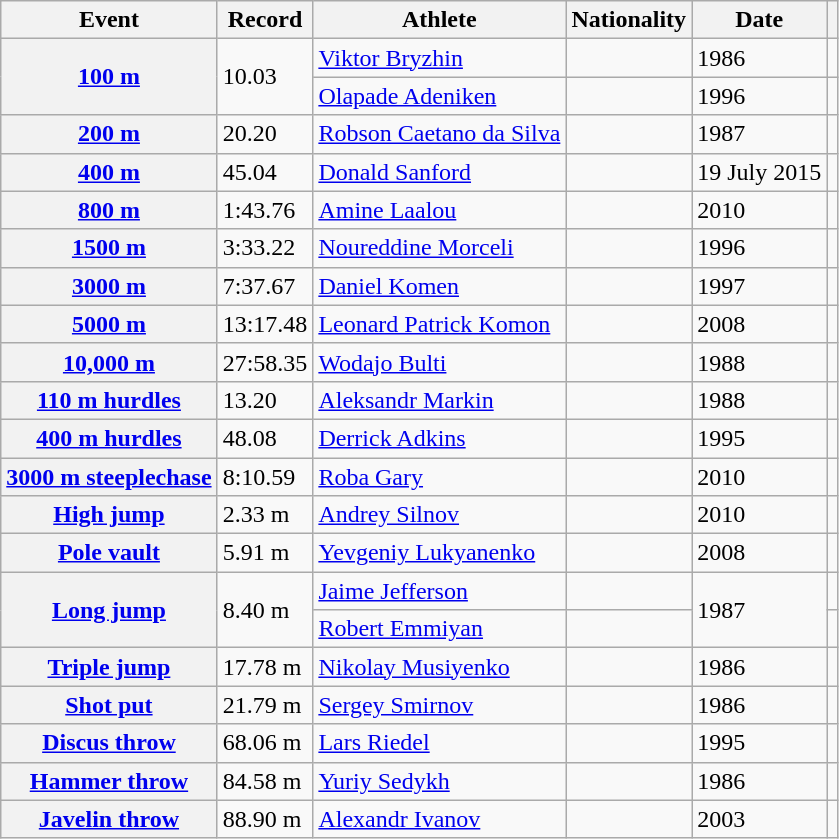<table class="wikitable plainrowheaders sticky-header">
<tr>
<th scope="col">Event</th>
<th scope="col">Record</th>
<th scope="col">Athlete</th>
<th scope="col">Nationality</th>
<th scope="col">Date</th>
<th scope="col"></th>
</tr>
<tr>
<th scope="rowgroup" rowspan="2"><a href='#'>100 m</a></th>
<td rowspan="2">10.03</td>
<td><a href='#'>Viktor Bryzhin</a></td>
<td></td>
<td>1986</td>
<td></td>
</tr>
<tr>
<td><a href='#'>Olapade Adeniken</a></td>
<td></td>
<td>1996</td>
<td></td>
</tr>
<tr>
<th scope="row"><a href='#'>200 m</a></th>
<td>20.20</td>
<td><a href='#'>Robson Caetano da Silva</a></td>
<td></td>
<td>1987</td>
<td></td>
</tr>
<tr>
<th scope="row"><a href='#'>400 m</a></th>
<td>45.04</td>
<td><a href='#'>Donald Sanford</a></td>
<td></td>
<td>19 July 2015</td>
<td></td>
</tr>
<tr>
<th scope="row"><a href='#'>800 m</a></th>
<td>1:43.76</td>
<td><a href='#'>Amine Laalou</a></td>
<td></td>
<td>2010</td>
<td></td>
</tr>
<tr>
<th scope="row"><a href='#'>1500 m</a></th>
<td>3:33.22</td>
<td><a href='#'>Noureddine Morceli</a></td>
<td></td>
<td>1996</td>
<td></td>
</tr>
<tr>
<th scope="row"><a href='#'>3000 m</a></th>
<td>7:37.67</td>
<td><a href='#'>Daniel Komen</a></td>
<td></td>
<td>1997</td>
<td></td>
</tr>
<tr>
<th scope="row"><a href='#'>5000 m</a></th>
<td>13:17.48</td>
<td><a href='#'>Leonard Patrick Komon</a></td>
<td></td>
<td>2008</td>
<td></td>
</tr>
<tr>
<th scope="row"><a href='#'>10,000 m</a></th>
<td>27:58.35</td>
<td><a href='#'>Wodajo Bulti</a></td>
<td></td>
<td>1988</td>
<td></td>
</tr>
<tr>
<th scope="row"><a href='#'>110 m hurdles</a></th>
<td>13.20</td>
<td><a href='#'>Aleksandr Markin</a></td>
<td></td>
<td>1988</td>
<td></td>
</tr>
<tr>
<th scope="row"><a href='#'>400 m hurdles</a></th>
<td>48.08</td>
<td><a href='#'>Derrick Adkins</a></td>
<td></td>
<td>1995</td>
<td></td>
</tr>
<tr>
<th scope="row"><a href='#'>3000 m steeplechase</a></th>
<td>8:10.59</td>
<td><a href='#'>Roba Gary</a></td>
<td></td>
<td>2010</td>
<td></td>
</tr>
<tr>
<th scope="row"><a href='#'>High jump</a></th>
<td>2.33 m</td>
<td><a href='#'>Andrey Silnov</a></td>
<td></td>
<td>2010</td>
<td></td>
</tr>
<tr>
<th scope="row"><a href='#'>Pole vault</a></th>
<td>5.91 m</td>
<td><a href='#'>Yevgeniy Lukyanenko</a></td>
<td></td>
<td>2008</td>
<td></td>
</tr>
<tr>
<th scope="rowgroup" rowspan="2"><a href='#'>Long jump</a></th>
<td rowspan="2">8.40 m</td>
<td><a href='#'>Jaime Jefferson</a></td>
<td></td>
<td rowspan="2">1987</td>
<td></td>
</tr>
<tr>
<td><a href='#'>Robert Emmiyan</a></td>
<td></td>
<td></td>
</tr>
<tr>
<th scope="row"><a href='#'>Triple jump</a></th>
<td>17.78 m</td>
<td><a href='#'>Nikolay Musiyenko</a></td>
<td></td>
<td>1986</td>
<td></td>
</tr>
<tr>
<th scope="row"><a href='#'>Shot put</a></th>
<td>21.79 m</td>
<td><a href='#'>Sergey Smirnov</a></td>
<td></td>
<td>1986</td>
<td></td>
</tr>
<tr>
<th scope="row"><a href='#'>Discus throw</a></th>
<td>68.06 m</td>
<td><a href='#'>Lars Riedel</a></td>
<td></td>
<td>1995</td>
<td></td>
</tr>
<tr>
<th scope="row"><a href='#'>Hammer throw</a></th>
<td>84.58 m</td>
<td><a href='#'>Yuriy Sedykh</a></td>
<td></td>
<td>1986</td>
<td></td>
</tr>
<tr>
<th scope="row"><a href='#'>Javelin throw</a></th>
<td>88.90 m</td>
<td><a href='#'>Alexandr Ivanov</a></td>
<td></td>
<td>2003</td>
<td></td>
</tr>
</table>
